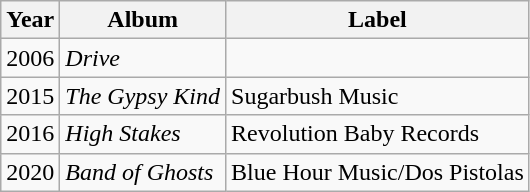<table class="wikitable">
<tr>
<th>Year</th>
<th>Album</th>
<th>Label</th>
</tr>
<tr>
<td>2006</td>
<td><em>Drive</em></td>
<td></td>
</tr>
<tr>
<td>2015</td>
<td><em>The Gypsy Kind</em></td>
<td>Sugarbush Music</td>
</tr>
<tr>
<td>2016</td>
<td><em>High Stakes</em></td>
<td>Revolution Baby Records</td>
</tr>
<tr>
<td>2020</td>
<td><em>Band of Ghosts</em></td>
<td>Blue Hour Music/Dos Pistolas</td>
</tr>
</table>
